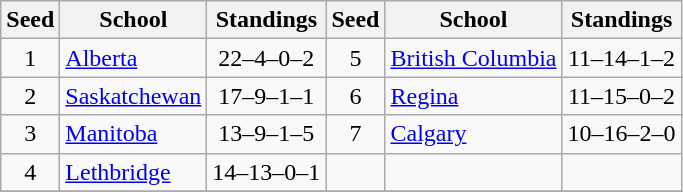<table class="wikitable">
<tr>
<th>Seed</th>
<th width:120px">School</th>
<th>Standings</th>
<th>Seed</th>
<th width:120px">School</th>
<th>Standings</th>
</tr>
<tr>
<td align=center>1</td>
<td><a href='#'>Alberta</a></td>
<td align=center>22–4–0–2</td>
<td align=center>5</td>
<td><a href='#'>British Columbia</a></td>
<td align=center>11–14–1–2</td>
</tr>
<tr>
<td align=center>2</td>
<td><a href='#'>Saskatchewan</a></td>
<td align=center>17–9–1–1</td>
<td align=center>6</td>
<td><a href='#'>Regina</a></td>
<td align=center>11–15–0–2</td>
</tr>
<tr>
<td align=center>3</td>
<td><a href='#'>Manitoba</a></td>
<td align=center>13–9–1–5</td>
<td align=center>7</td>
<td><a href='#'>Calgary</a></td>
<td align=center>10–16–2–0</td>
</tr>
<tr>
<td align=center>4</td>
<td><a href='#'>Lethbridge</a></td>
<td align=center>14–13–0–1</td>
<td></td>
<td></td>
<td></td>
</tr>
<tr>
</tr>
</table>
